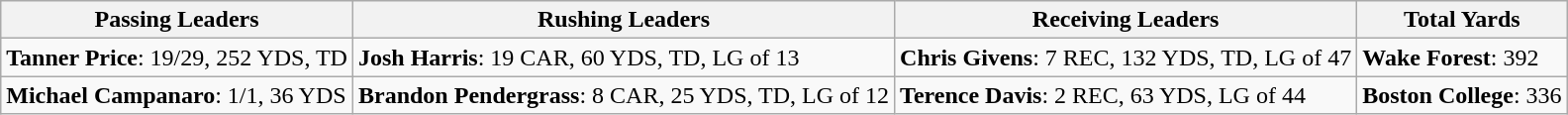<table class="wikitable">
<tr>
<th>Passing Leaders</th>
<th>Rushing Leaders</th>
<th>Receiving Leaders</th>
<th>Total Yards</th>
</tr>
<tr>
<td><strong>Tanner Price</strong>: 19/29, 252 YDS, TD</td>
<td><strong>Josh Harris</strong>: 19 CAR, 60 YDS, TD, LG of 13</td>
<td><strong>Chris Givens</strong>: 7 REC, 132 YDS, TD, LG of 47</td>
<td><strong>Wake Forest</strong>: 392</td>
</tr>
<tr>
<td><strong>Michael Campanaro</strong>: 1/1, 36 YDS</td>
<td><strong>Brandon Pendergrass</strong>: 8 CAR, 25 YDS, TD, LG of 12</td>
<td><strong>Terence Davis</strong>: 2 REC, 63 YDS, LG of 44</td>
<td><strong>Boston College</strong>: 336</td>
</tr>
</table>
